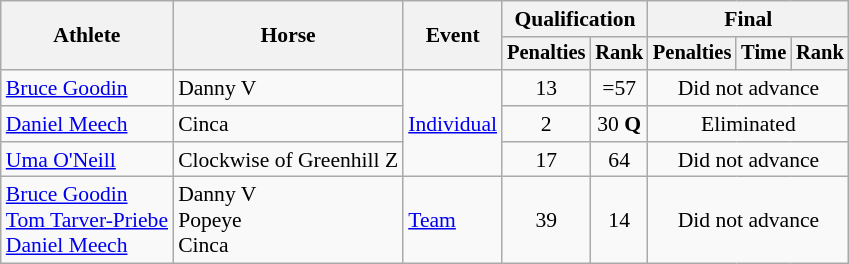<table class=wikitable style=font-size:90%;text-align:center>
<tr>
<th rowspan=2>Athlete</th>
<th rowspan=2>Horse</th>
<th rowspan=2>Event</th>
<th colspan=2>Qualification</th>
<th colspan=3>Final</th>
</tr>
<tr style=font-size:95%>
<th>Penalties</th>
<th>Rank</th>
<th>Penalties</th>
<th>Time</th>
<th>Rank</th>
</tr>
<tr>
<td align=left><a href='#'>Bruce Goodin</a></td>
<td align=left>Danny V</td>
<td align=left rowspan=3><a href='#'>Individual</a></td>
<td>13</td>
<td>=57</td>
<td colspan="3">Did not advance</td>
</tr>
<tr>
<td align=left><a href='#'>Daniel Meech</a></td>
<td align=left>Cinca</td>
<td>2</td>
<td>30 <strong>Q</strong></td>
<td colspan=3>Eliminated</td>
</tr>
<tr>
<td align=left><a href='#'>Uma O'Neill</a></td>
<td align=left>Clockwise of Greenhill Z</td>
<td>17</td>
<td>64</td>
<td colspan=3>Did not advance</td>
</tr>
<tr>
<td align=left><a href='#'>Bruce Goodin</a><br><a href='#'>Tom Tarver-Priebe</a><br><a href='#'>Daniel Meech</a></td>
<td align=left>Danny V<br>Popeye<br>Cinca</td>
<td align=left><a href='#'>Team</a></td>
<td>39</td>
<td>14</td>
<td colspan=3>Did not advance</td>
</tr>
</table>
